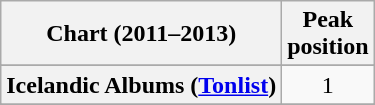<table class="wikitable sortable plainrowheaders" style="text-align:center">
<tr>
<th scope="col">Chart (2011–2013)</th>
<th scope="col">Peak<br> position</th>
</tr>
<tr>
</tr>
<tr>
</tr>
<tr>
</tr>
<tr>
</tr>
<tr>
</tr>
<tr>
</tr>
<tr>
</tr>
<tr>
</tr>
<tr>
</tr>
<tr>
<th scope="row">Icelandic Albums (<a href='#'>Tonlist</a>)</th>
<td>1</td>
</tr>
<tr>
</tr>
<tr>
</tr>
<tr>
</tr>
<tr>
</tr>
<tr>
</tr>
<tr>
</tr>
<tr>
</tr>
<tr>
</tr>
<tr>
</tr>
<tr>
</tr>
<tr>
</tr>
<tr>
</tr>
</table>
